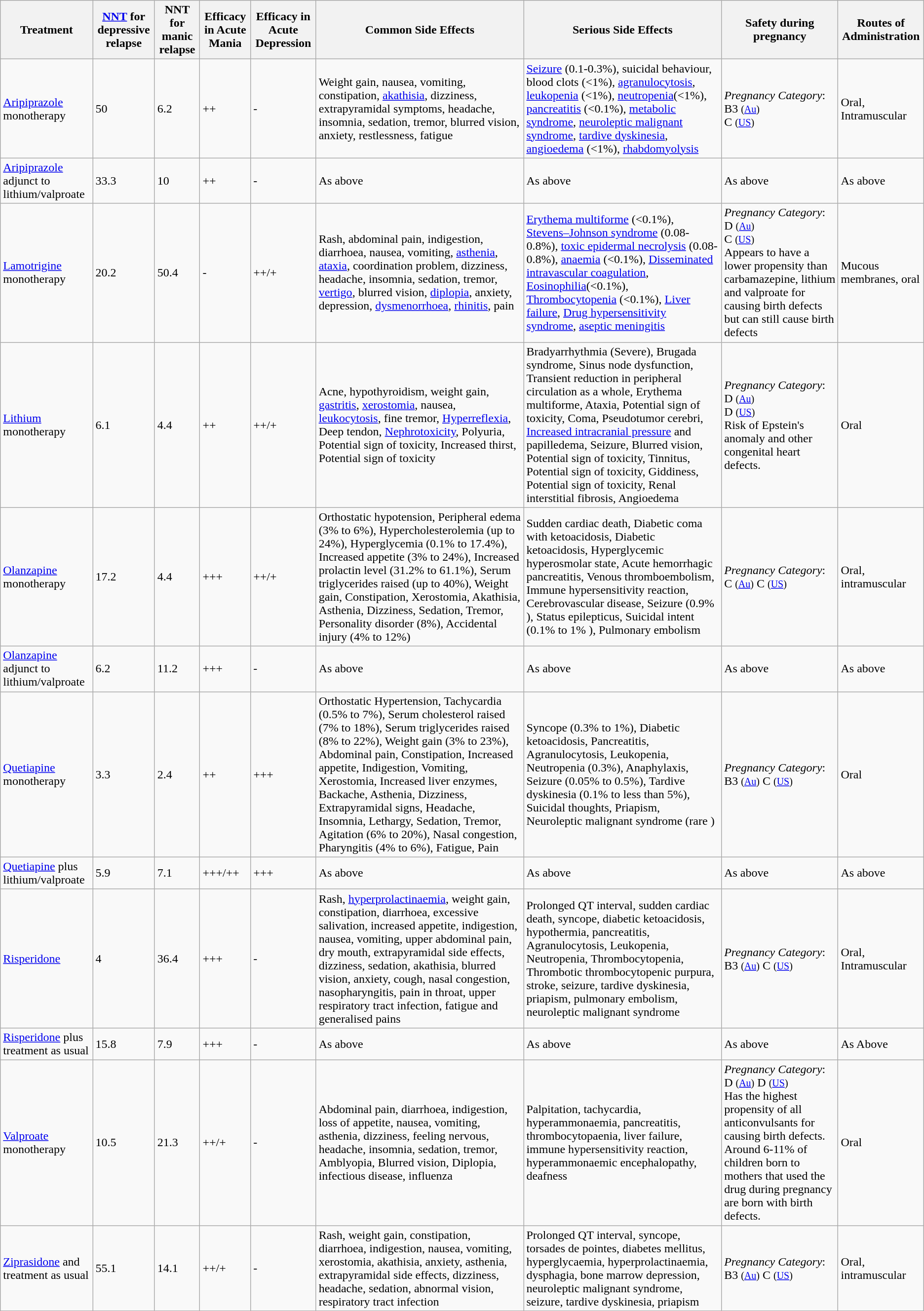<table class="sortable wikitable">
<tr>
<th>Treatment</th>
<th><a href='#'>NNT</a> for depressive relapse</th>
<th>NNT for manic relapse</th>
<th>Efficacy in Acute Mania</th>
<th>Efficacy in Acute Depression</th>
<th>Common Side Effects</th>
<th>Serious Side Effects</th>
<th>Safety during pregnancy</th>
<th>Routes of Administration</th>
</tr>
<tr>
<td><a href='#'>Aripiprazole</a> monotherapy</td>
<td>50</td>
<td>6.2</td>
<td>++</td>
<td>-</td>
<td>Weight gain, nausea, vomiting, constipation, <a href='#'>akathisia</a>, dizziness, extrapyramidal symptoms, headache, insomnia, sedation, tremor, blurred vision, anxiety, restlessness, fatigue</td>
<td><a href='#'>Seizure</a> (0.1-0.3%), suicidal behaviour, blood clots (<1%), <a href='#'>agranulocytosis</a>, <a href='#'>leukopenia</a> (<1%), <a href='#'>neutropenia</a>(<1%), <a href='#'>pancreatitis</a> (<0.1%), <a href='#'>metabolic syndrome</a>, <a href='#'>neuroleptic malignant syndrome</a>, <a href='#'>tardive dyskinesia</a>, <a href='#'>angioedema</a> (<1%), <a href='#'>rhabdomyolysis</a></td>
<td><em>Pregnancy Category</em>: <br>B3 <small>(<a href='#'>Au</a>)</small> <br>C <small>(<a href='#'>US</a>)</small></td>
<td>Oral, Intramuscular</td>
</tr>
<tr>
<td><a href='#'>Aripiprazole</a> adjunct to lithium/valproate</td>
<td>33.3</td>
<td>10</td>
<td>++</td>
<td>-</td>
<td>As above</td>
<td>As above</td>
<td>As above</td>
<td>As above</td>
</tr>
<tr>
<td><a href='#'>Lamotrigine</a> monotherapy</td>
<td>20.2</td>
<td>50.4</td>
<td>-</td>
<td>++/+</td>
<td>Rash, abdominal pain, indigestion, diarrhoea, nausea, vomiting, <a href='#'>asthenia</a>, <a href='#'>ataxia</a>, coordination problem, dizziness, headache, insomnia, sedation, tremor, <a href='#'>vertigo</a>, blurred vision, <a href='#'>diplopia</a>, anxiety, depression, <a href='#'>dysmenorrhoea</a>, <a href='#'>rhinitis</a>, pain</td>
<td><a href='#'>Erythema multiforme</a> (<0.1%), <a href='#'>Stevens–Johnson syndrome</a> (0.08-0.8%), <a href='#'>toxic epidermal necrolysis</a> (0.08-0.8%), <a href='#'>anaemia</a> (<0.1%), <a href='#'>Disseminated intravascular coagulation</a>, <a href='#'>Eosinophilia</a>(<0.1%), <a href='#'>Thrombocytopenia</a> (<0.1%), <a href='#'>Liver failure</a>, <a href='#'>Drug hypersensitivity syndrome</a>, <a href='#'>aseptic meningitis</a></td>
<td><em>Pregnancy Category</em>:<br>D <small>(<a href='#'>Au</a>)</small><br>
C <small>(<a href='#'>US</a>)</small><br>
Appears to have a lower propensity than carbamazepine, lithium and valproate for causing birth defects but can still cause birth defects</td>
<td>Mucous membranes, oral</td>
</tr>
<tr>
<td><a href='#'>Lithium</a> monotherapy</td>
<td>6.1</td>
<td>4.4</td>
<td>++</td>
<td>++/+</td>
<td>Acne, hypothyroidism, weight gain, <a href='#'>gastritis</a>, <a href='#'>xerostomia</a>, nausea, <a href='#'>leukocytosis</a>, fine tremor, <a href='#'>Hyperreflexia</a>, Deep tendon, <a href='#'>Nephrotoxicity</a>, Polyuria, Potential sign of toxicity, Increased thirst, Potential sign of toxicity</td>
<td>Bradyarrhythmia (Severe), Brugada syndrome, Sinus node dysfunction, Transient reduction in peripheral circulation as a whole, Erythema multiforme, Ataxia, Potential sign of toxicity, Coma, Pseudotumor cerebri, <a href='#'>Increased intracranial pressure</a> and papilledema, Seizure, Blurred vision, Potential sign of toxicity, Tinnitus, Potential sign of toxicity, Giddiness, Potential sign of toxicity, Renal interstitial fibrosis, Angioedema</td>
<td><em>Pregnancy Category</em>:<br>D <small>(<a href='#'>Au</a>)</small><br>
D <small>(<a href='#'>US</a>)</small><br>
Risk of Epstein's anomaly and other congenital heart defects.</td>
<td>Oral</td>
</tr>
<tr>
<td><a href='#'>Olanzapine</a> monotherapy</td>
<td>17.2</td>
<td>4.4</td>
<td>+++</td>
<td>++/+</td>
<td>Orthostatic hypotension, Peripheral edema (3% to 6%), Hypercholesterolemia (up to 24%), Hyperglycemia (0.1% to 17.4%), Increased appetite (3% to 24%), Increased prolactin level (31.2% to 61.1%), Serum triglycerides raised (up to 40%), Weight gain, Constipation, Xerostomia, Akathisia, Asthenia, Dizziness, Sedation, Tremor, Personality disorder (8%), Accidental injury (4% to 12%)</td>
<td>Sudden cardiac death, Diabetic coma with ketoacidosis, Diabetic ketoacidosis, Hyperglycemic hyperosmolar state, Acute hemorrhagic pancreatitis, Venous thromboembolism, Immune hypersensitivity reaction, Cerebrovascular disease, Seizure (0.9% ), Status epilepticus, Suicidal intent (0.1% to 1% ), Pulmonary embolism</td>
<td><em>Pregnancy Category</em>:<br>C <small>(<a href='#'>Au</a>)</small>
C <small>(<a href='#'>US</a>)</small></td>
<td>Oral, intramuscular</td>
</tr>
<tr>
<td><a href='#'>Olanzapine</a> adjunct to lithium/valproate</td>
<td>6.2</td>
<td>11.2</td>
<td>+++</td>
<td>-</td>
<td>As above</td>
<td>As above</td>
<td>As above</td>
<td>As above</td>
</tr>
<tr>
<td><a href='#'>Quetiapine</a> monotherapy</td>
<td>3.3</td>
<td>2.4</td>
<td>++</td>
<td>+++</td>
<td>Orthostatic Hypertension, Tachycardia (0.5% to 7%), Serum cholesterol raised (7% to 18%), Serum triglycerides raised (8% to 22%), Weight gain (3% to 23%), Abdominal pain, Constipation, Increased appetite, Indigestion, Vomiting, Xerostomia, Increased liver enzymes, Backache, Asthenia, Dizziness, Extrapyramidal signs, Headache, Insomnia, Lethargy, Sedation, Tremor, Agitation (6% to 20%), Nasal congestion, Pharyngitis (4% to 6%), Fatigue, Pain</td>
<td>Syncope (0.3% to 1%), Diabetic ketoacidosis, Pancreatitis, Agranulocytosis, Leukopenia, Neutropenia (0.3%), Anaphylaxis, Seizure (0.05% to 0.5%), Tardive dyskinesia (0.1% to less than 5%), Suicidal thoughts, Priapism, Neuroleptic malignant syndrome (rare )</td>
<td><em>Pregnancy Category</em>:<br>B3 <small>(<a href='#'>Au</a>)</small>
C <small>(<a href='#'>US</a>)</small></td>
<td>Oral</td>
</tr>
<tr>
<td><a href='#'>Quetiapine</a> plus lithium/valproate</td>
<td>5.9</td>
<td>7.1</td>
<td>+++/++</td>
<td>+++</td>
<td>As above</td>
<td>As above</td>
<td>As above</td>
<td>As above</td>
</tr>
<tr>
<td><a href='#'>Risperidone</a></td>
<td>4</td>
<td>36.4</td>
<td>+++</td>
<td>-</td>
<td>Rash, <a href='#'>hyperprolactinaemia</a>, weight gain, constipation, diarrhoea, excessive salivation, increased appetite, indigestion, nausea, vomiting, upper abdominal pain, dry mouth, extrapyramidal side effects, dizziness, sedation, akathisia, blurred vision, anxiety, cough, nasal congestion, nasopharyngitis, pain in throat, upper respiratory tract infection, fatigue and generalised pains</td>
<td>Prolonged QT interval, sudden cardiac death, syncope, diabetic ketoacidosis, hypothermia, pancreatitis, Agranulocytosis, Leukopenia, Neutropenia, Thrombocytopenia, Thrombotic thrombocytopenic purpura, stroke, seizure, tardive dyskinesia, priapism, pulmonary embolism, neuroleptic malignant syndrome</td>
<td><em>Pregnancy Category</em>:<br>B3 <small>(<a href='#'>Au</a>)</small>
C <small>(<a href='#'>US</a>)</small></td>
<td>Oral, Intramuscular</td>
</tr>
<tr>
<td><a href='#'>Risperidone</a> plus treatment as usual</td>
<td>15.8</td>
<td>7.9</td>
<td>+++</td>
<td>-</td>
<td>As above</td>
<td>As above</td>
<td>As above</td>
<td>As Above</td>
</tr>
<tr>
<td><a href='#'>Valproate</a> monotherapy</td>
<td>10.5</td>
<td>21.3</td>
<td>++/+</td>
<td>-</td>
<td>Abdominal pain, diarrhoea, indigestion, loss of appetite, nausea, vomiting, asthenia, dizziness, feeling nervous, headache, insomnia, sedation, tremor, Amblyopia, Blurred vision, Diplopia, infectious disease, influenza</td>
<td>Palpitation, tachycardia, hyperammonaemia, pancreatitis, thrombocytopaenia, liver failure, immune hypersensitivity reaction, hyperammonaemic encephalopathy, deafness</td>
<td><em>Pregnancy Category</em>:<br>D <small>(<a href='#'>Au</a>)</small>
D <small>(<a href='#'>US</a>)</small><br>Has the highest propensity of all anticonvulsants for causing birth defects. Around 6-11% of children born to mothers that used the drug during pregnancy are born with birth defects.</td>
<td>Oral</td>
</tr>
<tr>
<td><a href='#'>Ziprasidone</a> and treatment as usual</td>
<td>55.1</td>
<td>14.1</td>
<td>++/+</td>
<td>-</td>
<td>Rash, weight gain, constipation, diarrhoea, indigestion, nausea, vomiting, xerostomia, akathisia, anxiety, asthenia, extrapyramidal side effects, dizziness, headache, sedation, abnormal vision, respiratory tract infection</td>
<td>Prolonged QT interval, syncope, torsades de pointes, diabetes mellitus, hyperglycaemia, hyperprolactinaemia, dysphagia, bone marrow depression, neuroleptic malignant syndrome, seizure, tardive dyskinesia, priapism</td>
<td><em>Pregnancy Category</em>:<br>B3 <small>(<a href='#'>Au</a>)</small>
C <small>(<a href='#'>US</a>)</small></td>
<td>Oral, intramuscular</td>
</tr>
</table>
